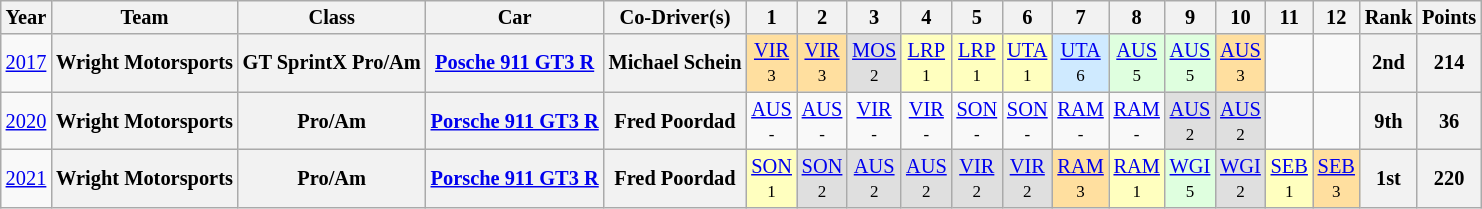<table class="wikitable" style="text-align:center; font-size:85%">
<tr>
<th>Year</th>
<th>Team</th>
<th>Class</th>
<th>Car</th>
<th>Co-Driver(s)</th>
<th>1</th>
<th>2</th>
<th>3</th>
<th>4</th>
<th>5</th>
<th>6</th>
<th>7</th>
<th>8</th>
<th>9</th>
<th>10</th>
<th>11</th>
<th>12</th>
<th>Rank</th>
<th>Points</th>
</tr>
<tr>
<td><a href='#'>2017</a></td>
<th nowrap>Wright Motorsports</th>
<th nowrap>GT SprintX Pro/Am</th>
<th nowrap><a href='#'>Posche 911 GT3 R</a></th>
<th nowrap>Michael Schein</th>
<td style="background:#FFDF9F;"><a href='#'>VIR</a> <br><small>3</small></td>
<td style="background:#FFDF9F;"><a href='#'>VIR</a> <br><small>3</small></td>
<td style="background:#DFDFDF;"><a href='#'>MOS</a><br><small>2</small></td>
<td style="background:#FFFFBF;"><a href='#'>LRP</a> <br><small>1</small></td>
<td style="background:#FFFFBF;"><a href='#'>LRP</a> <br><small>1</small></td>
<td style="background:#FFFFBF;"><a href='#'>UTA</a> <br><small>1</small></td>
<td style="background:#cfeaff;"><a href='#'>UTA</a> <br><small>6</small></td>
<td style="background:#dfffdf;"><a href='#'>AUS</a> <br><small>5</small></td>
<td style="background:#dfffdf;"><a href='#'>AUS</a> <br><small>5</small></td>
<td style="background:#FFDF9F;"><a href='#'>AUS</a> <br><small>3</small></td>
<td></td>
<td></td>
<th>2nd</th>
<th>214</th>
</tr>
<tr>
<td><a href='#'>2020</a></td>
<th nowrap>Wright Motorsports</th>
<th nowrap>Pro/Am</th>
<th nowrap><a href='#'>Porsche 911 GT3 R</a></th>
<th nowrap>Fred Poordad</th>
<td style="background:#;"><a href='#'>AUS</a> <br><small>-</small></td>
<td style="background:#;"><a href='#'>AUS</a> <br><small>-</small></td>
<td style="background:#;"><a href='#'>VIR</a> <br><small>-</small></td>
<td style="background:#;"><a href='#'>VIR</a> <br><small>-</small></td>
<td style="background:#;"><a href='#'>SON</a> <br><small>-</small></td>
<td style="background:#;"><a href='#'>SON</a> <br><small>-</small></td>
<td style="background:#;"><a href='#'>RAM</a> <br><small>-</small></td>
<td style="background:#;"><a href='#'>RAM</a> <br><small>-</small></td>
<td style="background:#DFDFDF;"><a href='#'>AUS</a> <br><small>2</small></td>
<td style="background:#DFDFDF;"><a href='#'>AUS</a> <br><small>2</small></td>
<td></td>
<td></td>
<th>9th</th>
<th>36</th>
</tr>
<tr>
<td><a href='#'>2021</a></td>
<th nowrap>Wright Motorsports</th>
<th nowrap>Pro/Am</th>
<th nowrap><a href='#'>Porsche 911 GT3 R</a></th>
<th nowrap>Fred Poordad</th>
<td style="background:#FFFFBF;"><a href='#'>SON</a> <br><small>1</small></td>
<td style="background:#DFDFDF;"><a href='#'>SON</a> <br><small>2</small></td>
<td style="background:#DFDFDF;"><a href='#'>AUS</a> <br><small>2</small></td>
<td style="background:#DFDFDF;"><a href='#'>AUS</a> <br><small>2</small></td>
<td style="background:#DFDFDF;"><a href='#'>VIR</a> <br><small>2</small></td>
<td style="background:#DFDFDF;"><a href='#'>VIR</a> <br><small>2</small></td>
<td style="background:#FFDF9F;"><a href='#'>RAM</a> <br><small>3</small></td>
<td style="background:#FFFFBF;"><a href='#'>RAM</a> <br><small>1</small></td>
<td style="background:#dfffdf;"><a href='#'>WGI</a> <br><small>5</small></td>
<td style="background:#DFDFDF;"><a href='#'>WGI</a> <br><small>2</small></td>
<td style="background:#FFFFBF;"><a href='#'>SEB</a> <br><small>1</small></td>
<td style="background:#FFDF9F;"><a href='#'>SEB</a> <br><small>3</small></td>
<th>1st</th>
<th>220</th>
</tr>
</table>
